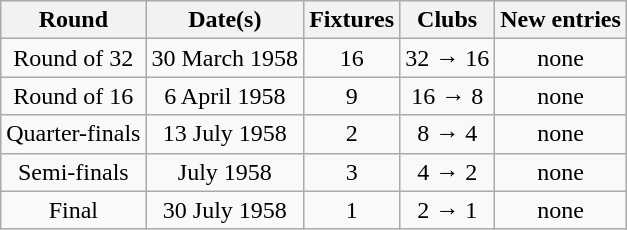<table class="wikitable" style="text-align:center">
<tr>
<th>Round</th>
<th>Date(s)</th>
<th>Fixtures</th>
<th>Clubs</th>
<th>New entries</th>
</tr>
<tr>
<td>Round of 32</td>
<td>30 March 1958</td>
<td>16</td>
<td>32 → 16</td>
<td>none</td>
</tr>
<tr>
<td>Round of 16</td>
<td>6 April 1958</td>
<td>9</td>
<td>16 → 8</td>
<td>none</td>
</tr>
<tr>
<td>Quarter-finals</td>
<td>13 July 1958</td>
<td>2</td>
<td>8 → 4</td>
<td>none</td>
</tr>
<tr>
<td>Semi-finals</td>
<td>July 1958</td>
<td>3</td>
<td>4 → 2</td>
<td>none</td>
</tr>
<tr>
<td>Final</td>
<td>30 July 1958</td>
<td>1</td>
<td>2 → 1</td>
<td>none</td>
</tr>
</table>
